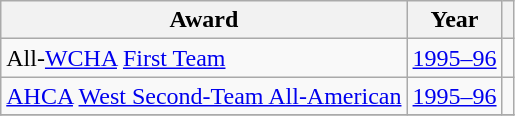<table class="wikitable">
<tr>
<th>Award</th>
<th>Year</th>
<th></th>
</tr>
<tr>
<td>All-<a href='#'>WCHA</a> <a href='#'>First Team</a></td>
<td><a href='#'>1995–96</a></td>
<td></td>
</tr>
<tr>
<td><a href='#'>AHCA</a> <a href='#'>West Second-Team All-American</a></td>
<td><a href='#'>1995–96</a></td>
<td></td>
</tr>
<tr>
</tr>
</table>
